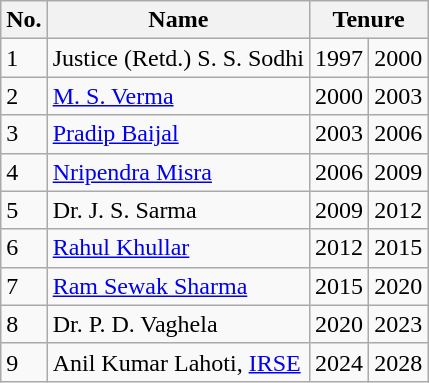<table class="wikitable sortable" align="center" style="clear:center">
<tr>
<th>No.</th>
<th>Name</th>
<th colspan="2">Tenure</th>
</tr>
<tr>
<td>1</td>
<td>Justice (Retd.) S. S. Sodhi</td>
<td>1997</td>
<td>2000</td>
</tr>
<tr>
<td>2</td>
<td><a href='#'>M. S. Verma</a></td>
<td>2000</td>
<td>2003</td>
</tr>
<tr>
<td>3</td>
<td><a href='#'>Pradip Baijal</a></td>
<td>2003</td>
<td>2006</td>
</tr>
<tr>
<td>4</td>
<td><a href='#'>Nripendra Misra</a></td>
<td>2006</td>
<td>2009</td>
</tr>
<tr>
<td>5</td>
<td>Dr. J. S. Sarma</td>
<td>2009</td>
<td>2012</td>
</tr>
<tr>
<td>6</td>
<td><a href='#'>Rahul Khullar</a></td>
<td>2012</td>
<td>2015</td>
</tr>
<tr>
<td>7</td>
<td><a href='#'>Ram Sewak Sharma</a></td>
<td>2015</td>
<td>2020</td>
</tr>
<tr>
<td>8</td>
<td>Dr. P. D. Vaghela</td>
<td>2020</td>
<td>2023</td>
</tr>
<tr>
<td>9</td>
<td>Anil Kumar Lahoti, <a href='#'>IRSE</a></td>
<td>2024</td>
<td>2028</td>
</tr>
</table>
